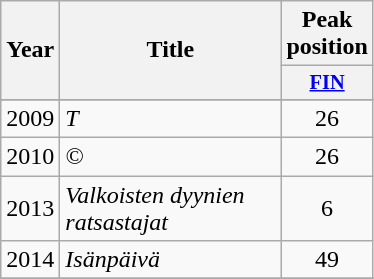<table class="wikitable">
<tr>
<th align="center" rowspan="2" width="10">Year</th>
<th align="center" rowspan="2" width="140">Title</th>
<th align="center" colspan="1" width="20">Peak position</th>
</tr>
<tr>
<th style="width;font-size:85%"><a href='#'>FIN</a> <br></th>
</tr>
<tr>
</tr>
<tr>
<td>2009</td>
<td><em>T</em></td>
<td style="text-align:center;">26</td>
</tr>
<tr>
<td>2010</td>
<td><em>©</em></td>
<td style="text-align:center;">26</td>
</tr>
<tr>
<td>2013</td>
<td><em>Valkoisten dyynien ratsastajat</em></td>
<td style="text-align:center;">6</td>
</tr>
<tr>
<td>2014</td>
<td><em>Isänpäivä</em></td>
<td style="text-align:center;">49</td>
</tr>
<tr>
</tr>
</table>
